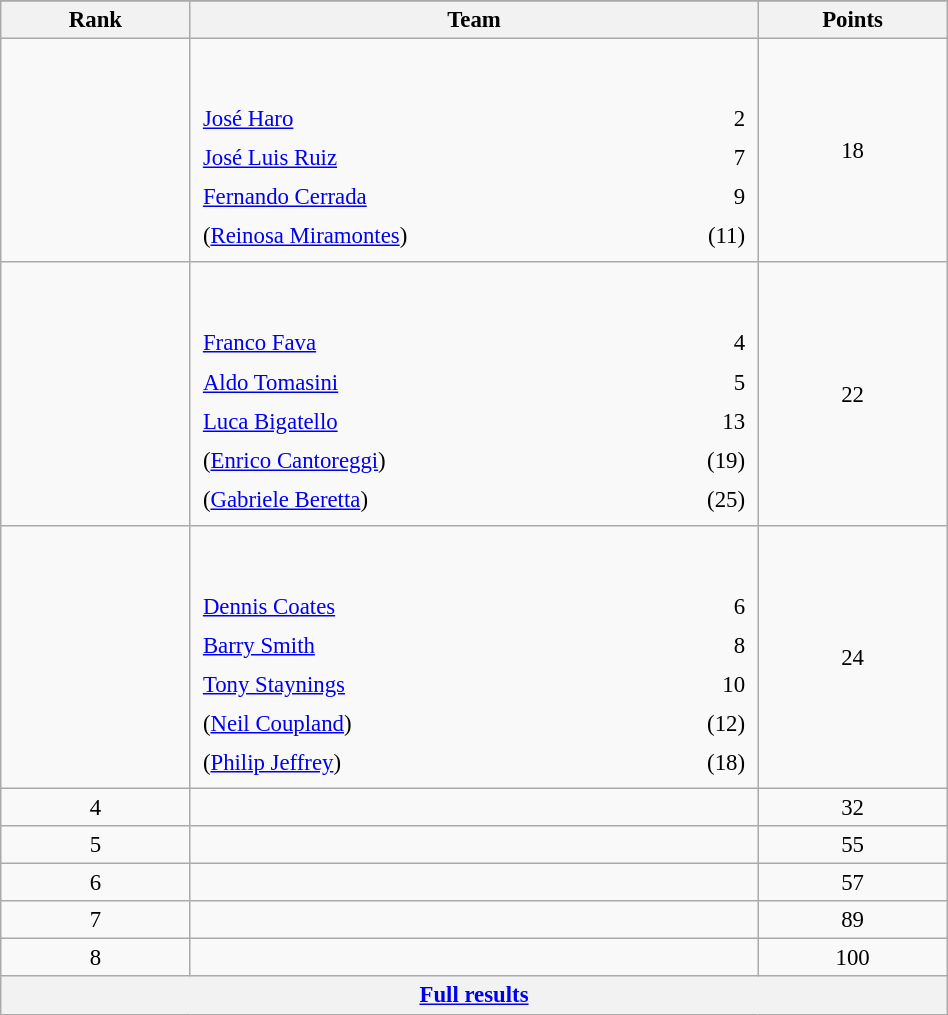<table class="wikitable sortable" style=" text-align:center; font-size:95%;" width="50%">
<tr>
</tr>
<tr>
<th width=10%>Rank</th>
<th width=30%>Team</th>
<th width=10%>Points</th>
</tr>
<tr>
<td align=center></td>
<td align=left> <br><br><table width=100%>
<tr>
<td align=left style="border:0"><a href='#'>José Haro</a></td>
<td align=right style="border:0">2</td>
</tr>
<tr>
<td align=left style="border:0"><a href='#'>José Luis Ruiz</a></td>
<td align=right style="border:0">7</td>
</tr>
<tr>
<td align=left style="border:0"><a href='#'>Fernando Cerrada</a></td>
<td align=right style="border:0">9</td>
</tr>
<tr>
<td align=left style="border:0">(<a href='#'>Reinosa Miramontes</a>)</td>
<td align=right style="border:0">(11)</td>
</tr>
</table>
</td>
<td>18</td>
</tr>
<tr>
<td align=center></td>
<td align=left> <br><br><table width=100%>
<tr>
<td align=left style="border:0"><a href='#'>Franco Fava</a></td>
<td align=right style="border:0">4</td>
</tr>
<tr>
<td align=left style="border:0"><a href='#'>Aldo Tomasini</a></td>
<td align=right style="border:0">5</td>
</tr>
<tr>
<td align=left style="border:0"><a href='#'>Luca Bigatello</a></td>
<td align=right style="border:0">13</td>
</tr>
<tr>
<td align=left style="border:0">(<a href='#'>Enrico Cantoreggi</a>)</td>
<td align=right style="border:0">(19)</td>
</tr>
<tr>
<td align=left style="border:0">(<a href='#'>Gabriele Beretta</a>)</td>
<td align=right style="border:0">(25)</td>
</tr>
</table>
</td>
<td>22</td>
</tr>
<tr>
<td align=center></td>
<td align=left> <br><br><table width=100%>
<tr>
<td align=left style="border:0"><a href='#'>Dennis Coates</a></td>
<td align=right style="border:0">6</td>
</tr>
<tr>
<td align=left style="border:0"><a href='#'>Barry Smith</a></td>
<td align=right style="border:0">8</td>
</tr>
<tr>
<td align=left style="border:0"><a href='#'>Tony Staynings</a></td>
<td align=right style="border:0">10</td>
</tr>
<tr>
<td align=left style="border:0">(<a href='#'>Neil Coupland</a>)</td>
<td align=right style="border:0">(12)</td>
</tr>
<tr>
<td align=left style="border:0">(<a href='#'>Philip Jeffrey</a>)</td>
<td align=right style="border:0">(18)</td>
</tr>
</table>
</td>
<td>24</td>
</tr>
<tr>
<td align=center>4</td>
<td align=left></td>
<td>32</td>
</tr>
<tr>
<td align=center>5</td>
<td align=left></td>
<td>55</td>
</tr>
<tr>
<td align=center>6</td>
<td align=left></td>
<td>57</td>
</tr>
<tr>
<td align=center>7</td>
<td align=left></td>
<td>89</td>
</tr>
<tr>
<td align=center>8</td>
<td align=left></td>
<td>100</td>
</tr>
<tr class="sortbottom">
<th colspan=3 align=center><a href='#'>Full results</a></th>
</tr>
</table>
